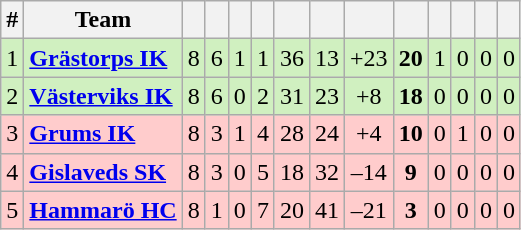<table class="wikitable sortable">
<tr>
<th>#</th>
<th>Team</th>
<th></th>
<th></th>
<th></th>
<th></th>
<th></th>
<th></th>
<th></th>
<th></th>
<th></th>
<th></th>
<th></th>
<th></th>
</tr>
<tr style="background: #D0F0C0;">
<td>1</td>
<td><strong><a href='#'>Grästorps IK</a></strong></td>
<td style="text-align: center;">8</td>
<td style="text-align: center;">6</td>
<td style="text-align: center;">1</td>
<td style="text-align: center;">1</td>
<td style="text-align: center;">36</td>
<td style="text-align: center;">13</td>
<td style="text-align: center;">+23</td>
<td style="text-align: center;"><strong>20</strong></td>
<td style="text-align: center;">1</td>
<td style="text-align: center;">0</td>
<td style="text-align: center;">0</td>
<td style="text-align: center;">0</td>
</tr>
<tr style="background: #D0F0C0;">
<td>2</td>
<td> <strong><a href='#'>Västerviks IK</a></strong></td>
<td style="text-align: center;">8</td>
<td style="text-align: center;">6</td>
<td style="text-align: center;">0</td>
<td style="text-align: center;">2</td>
<td style="text-align: center;">31</td>
<td style="text-align: center;">23</td>
<td style="text-align: center;">+8</td>
<td style="text-align: center;"><strong>18</strong></td>
<td style="text-align: center;">0</td>
<td style="text-align: center;">0</td>
<td style="text-align: center;">0</td>
<td style="text-align: center;">0</td>
</tr>
<tr style="background: #FFCCCC;">
<td>3</td>
<td><strong><a href='#'>Grums IK</a></strong></td>
<td style="text-align: center;">8</td>
<td style="text-align: center;">3</td>
<td style="text-align: center;">1</td>
<td style="text-align: center;">4</td>
<td style="text-align: center;">28</td>
<td style="text-align: center;">24</td>
<td style="text-align: center;">+4</td>
<td style="text-align: center;"><strong>10</strong></td>
<td style="text-align: center;">0</td>
<td style="text-align: center;">1</td>
<td style="text-align: center;">0</td>
<td style="text-align: center;">0</td>
</tr>
<tr style="background: #FFCCCC;">
<td>4</td>
<td> <strong><a href='#'>Gislaveds SK</a></strong></td>
<td style="text-align: center;">8</td>
<td style="text-align: center;">3</td>
<td style="text-align: center;">0</td>
<td style="text-align: center;">5</td>
<td style="text-align: center;">18</td>
<td style="text-align: center;">32</td>
<td style="text-align: center;">–14</td>
<td style="text-align: center;"><strong>9</strong></td>
<td style="text-align: center;">0</td>
<td style="text-align: center;">0</td>
<td style="text-align: center;">0</td>
<td style="text-align: center;">0</td>
</tr>
<tr style="background: #FFCCCC;">
<td>5</td>
<td><strong><a href='#'>Hammarö HC</a></strong></td>
<td style="text-align: center;">8</td>
<td style="text-align: center;">1</td>
<td style="text-align: center;">0</td>
<td style="text-align: center;">7</td>
<td style="text-align: center;">20</td>
<td style="text-align: center;">41</td>
<td style="text-align: center;">–21</td>
<td style="text-align: center;"><strong>3</strong></td>
<td style="text-align: center;">0</td>
<td style="text-align: center;">0</td>
<td style="text-align: center;">0</td>
<td style="text-align: center;">0</td>
</tr>
</table>
